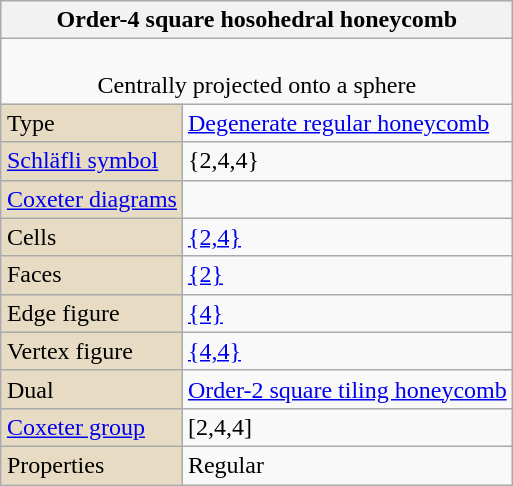<table class="wikitable" align="right" style="margin-left:10px">
<tr>
<th bgcolor=#e7dcc3 colspan=2>Order-4 square hosohedral honeycomb</th>
</tr>
<tr align=center>
<td colspan=2><br>Centrally projected onto a sphere</td>
</tr>
<tr>
<td bgcolor=#e7dcc3>Type</td>
<td><a href='#'>Degenerate regular honeycomb</a></td>
</tr>
<tr>
<td bgcolor=#e7dcc3><a href='#'>Schläfli symbol</a></td>
<td>{2,4,4}</td>
</tr>
<tr>
<td bgcolor=#e7dcc3><a href='#'>Coxeter diagrams</a></td>
<td><br></td>
</tr>
<tr>
<td bgcolor=#e7dcc3>Cells</td>
<td><a href='#'>{2,4}</a> </td>
</tr>
<tr>
<td bgcolor=#e7dcc3>Faces</td>
<td><a href='#'>{2}</a></td>
</tr>
<tr>
<td bgcolor=#e7dcc3>Edge figure</td>
<td><a href='#'>{4}</a></td>
</tr>
<tr>
<td bgcolor=#e7dcc3>Vertex figure</td>
<td><a href='#'>{4,4}</a><br></td>
</tr>
<tr>
<td bgcolor=#e7dcc3>Dual</td>
<td><a href='#'>Order-2 square tiling honeycomb</a></td>
</tr>
<tr>
<td bgcolor=#e7dcc3><a href='#'>Coxeter group</a></td>
<td>[2,4,4]</td>
</tr>
<tr>
<td bgcolor=#e7dcc3>Properties</td>
<td>Regular</td>
</tr>
</table>
